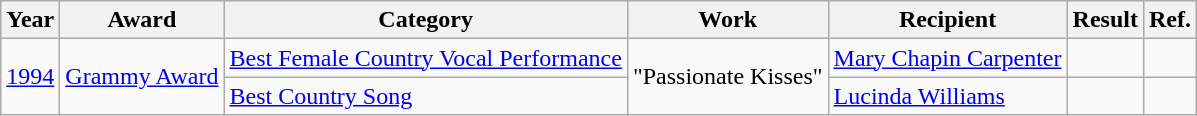<table class="wikitable">
<tr>
<th>Year</th>
<th>Award</th>
<th>Category</th>
<th>Work</th>
<th>Recipient</th>
<th>Result</th>
<th>Ref.</th>
</tr>
<tr>
<td align="left" rowspan="2"><a href='#'>1994</a></td>
<td align="left" rowspan="2"><a href='#'>Grammy Award</a></td>
<td><a href='#'>Best Female Country Vocal Performance</a></td>
<td align="left" rowspan="2">"Passionate Kisses"</td>
<td><a href='#'>Mary Chapin Carpenter</a></td>
<td></td>
<td align="center"></td>
</tr>
<tr>
<td><a href='#'>Best Country Song</a></td>
<td><a href='#'>Lucinda Williams</a> </td>
<td></td>
<td align="center"></td>
</tr>
</table>
